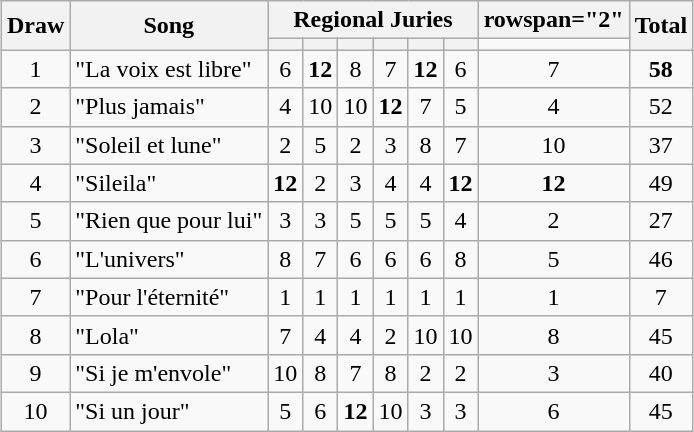<table class="wikitable plainrowheaders" style="margin: 1em auto 1em auto; text-align:center;">
<tr>
<th rowspan="2">Draw</th>
<th rowspan="2">Song</th>
<th colspan="6">Regional Juries</th>
<th>rowspan="2" </th>
<th rowspan="2">Total</th>
</tr>
<tr>
<th></th>
<th></th>
<th></th>
<th></th>
<th></th>
<th></th>
</tr>
<tr --->
<td>1</td>
<td align="left">"La voix est libre"</td>
<td>6</td>
<td><strong>12</strong></td>
<td>8</td>
<td>7</td>
<td><strong>12</strong></td>
<td>6</td>
<td>7</td>
<td><strong>58</strong></td>
</tr>
<tr --->
<td>2</td>
<td align="left">"Plus jamais"</td>
<td>4</td>
<td>10</td>
<td>10</td>
<td><strong>12</strong></td>
<td>7</td>
<td>5</td>
<td>4</td>
<td>52</td>
</tr>
<tr --->
<td>3</td>
<td align="left">"Soleil et lune"</td>
<td>2</td>
<td>5</td>
<td>2</td>
<td>3</td>
<td>8</td>
<td>7</td>
<td>10</td>
<td>37</td>
</tr>
<tr --->
<td>4</td>
<td align="left">"Sileila"</td>
<td><strong>12</strong></td>
<td>2</td>
<td>3</td>
<td>4</td>
<td>4</td>
<td><strong>12</strong></td>
<td><strong>12</strong></td>
<td>49</td>
</tr>
<tr --->
<td>5</td>
<td align="left">"Rien que pour lui"</td>
<td>3</td>
<td>3</td>
<td>5</td>
<td>5</td>
<td>5</td>
<td>4</td>
<td>2</td>
<td>27</td>
</tr>
<tr --->
<td>6</td>
<td align="left">"L'univers"</td>
<td>8</td>
<td>7</td>
<td>6</td>
<td>6</td>
<td>6</td>
<td>8</td>
<td>5</td>
<td>46</td>
</tr>
<tr --->
<td>7</td>
<td align="left">"Pour l'éternité"</td>
<td>1</td>
<td>1</td>
<td>1</td>
<td>1</td>
<td>1</td>
<td>1</td>
<td>1</td>
<td>7</td>
</tr>
<tr --->
<td>8</td>
<td align="left">"Lola"</td>
<td>7</td>
<td>4</td>
<td>4</td>
<td>2</td>
<td>10</td>
<td>10</td>
<td>8</td>
<td>45</td>
</tr>
<tr --->
<td>9</td>
<td align="left">"Si je m'envole"</td>
<td>10</td>
<td>8</td>
<td>7</td>
<td>8</td>
<td>2</td>
<td>2</td>
<td>3</td>
<td>40</td>
</tr>
<tr --->
<td>10</td>
<td align="left">"Si un jour"</td>
<td>5</td>
<td>6</td>
<td><strong>12</strong></td>
<td>10</td>
<td>3</td>
<td>3</td>
<td>6</td>
<td>45</td>
</tr>
</table>
